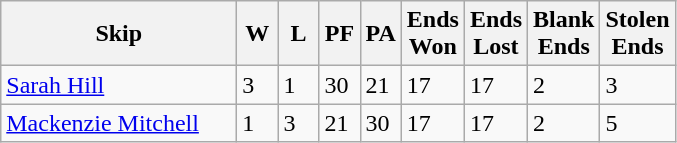<table class=wikitable>
<tr>
<th width=150>Skip</th>
<th width=20>W</th>
<th width=20>L</th>
<th width=20>PF</th>
<th width=20>PA</th>
<th width=20>Ends <br> Won</th>
<th width=20>Ends <br> Lost</th>
<th width=20>Blank <br> Ends</th>
<th width=20>Stolen <br> Ends</th>
</tr>
<tr>
<td><a href='#'>Sarah Hill</a></td>
<td>3</td>
<td>1</td>
<td>30</td>
<td>21</td>
<td>17</td>
<td>17</td>
<td>2</td>
<td>3</td>
</tr>
<tr>
<td><a href='#'>Mackenzie Mitchell</a></td>
<td>1</td>
<td>3</td>
<td>21</td>
<td>30</td>
<td>17</td>
<td>17</td>
<td>2</td>
<td>5</td>
</tr>
</table>
